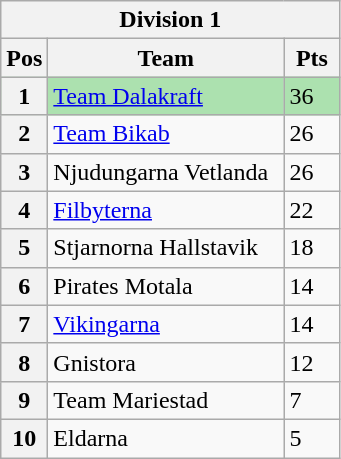<table class="wikitable">
<tr>
<th colspan="3">Division 1</th>
</tr>
<tr>
<th width=20>Pos</th>
<th width=150>Team</th>
<th width=30>Pts</th>
</tr>
<tr style="background:#ACE1AF;">
<th>1</th>
<td><a href='#'>Team Dalakraft</a></td>
<td>36</td>
</tr>
<tr>
<th>2</th>
<td><a href='#'>Team Bikab</a></td>
<td>26</td>
</tr>
<tr>
<th>3</th>
<td>Njudungarna Vetlanda</td>
<td>26</td>
</tr>
<tr>
<th>4</th>
<td><a href='#'>Filbyterna</a></td>
<td>22</td>
</tr>
<tr>
<th>5</th>
<td>Stjarnorna Hallstavik</td>
<td>18</td>
</tr>
<tr>
<th>6</th>
<td>Pirates Motala</td>
<td>14</td>
</tr>
<tr>
<th>7</th>
<td><a href='#'>Vikingarna</a></td>
<td>14</td>
</tr>
<tr>
<th>8</th>
<td>Gnistora</td>
<td>12</td>
</tr>
<tr>
<th>9</th>
<td>Team Mariestad</td>
<td>7</td>
</tr>
<tr>
<th>10</th>
<td>Eldarna</td>
<td>5</td>
</tr>
</table>
